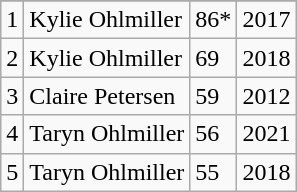<table class="wikitable">
<tr>
</tr>
<tr>
<td>1</td>
<td>Kylie Ohlmiller</td>
<td>86*</td>
<td>2017</td>
</tr>
<tr>
<td>2</td>
<td>Kylie Ohlmiller</td>
<td>69</td>
<td>2018</td>
</tr>
<tr>
<td>3</td>
<td>Claire Petersen</td>
<td>59</td>
<td>2012</td>
</tr>
<tr>
<td>4</td>
<td>Taryn Ohlmiller</td>
<td>56</td>
<td>2021</td>
</tr>
<tr>
<td>5</td>
<td>Taryn Ohlmiller</td>
<td>55</td>
<td>2018</td>
</tr>
</table>
